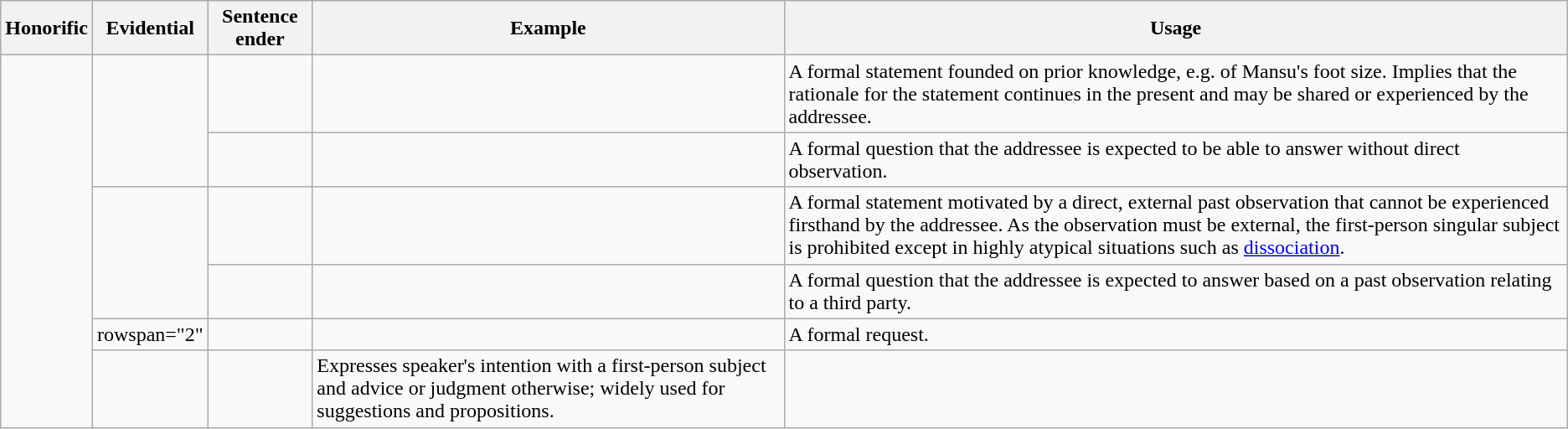<table class="wikitable">
<tr>
<th>Honorific</th>
<th>Evidential</th>
<th>Sentence ender</th>
<th>Example</th>
<th width="50%">Usage</th>
</tr>
<tr>
<td rowspan="6"> </td>
<td rowspan="2"> </td>
<td> </td>
<td></td>
<td>A formal statement founded on prior knowledge, e.g. of Mansu's foot size. Implies that the rationale for the statement continues in the present and may be shared or experienced by the addressee.</td>
</tr>
<tr>
<td> </td>
<td></td>
<td>A formal question that the addressee is expected to be able to answer without direct observation.</td>
</tr>
<tr>
<td rowspan="2"> </td>
<td> </td>
<td></td>
<td>A formal statement motivated by a direct, external past observation that cannot be experienced firsthand by the addressee. As the observation must be external, the first-person singular subject is prohibited except in highly atypical situations such as <a href='#'>dissociation</a>.</td>
</tr>
<tr>
<td> </td>
<td></td>
<td>A formal question that the addressee is expected to answer based on a past observation relating to a third party.</td>
</tr>
<tr>
<td>rowspan="2" </td>
<td> </td>
<td></td>
<td>A formal request.</td>
</tr>
<tr>
<td> </td>
<td></td>
<td>Expresses speaker's intention with a first-person subject and advice or judgment otherwise; widely used for suggestions and propositions.</td>
</tr>
</table>
